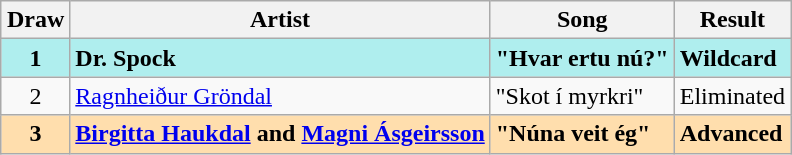<table class="sortable wikitable" style="margin: 1em auto 1em auto; text-align:center">
<tr>
<th>Draw</th>
<th>Artist</th>
<th>Song</th>
<th>Result</th>
</tr>
<tr style="font-weight:bold; background:paleturquoise;">
<td>1</td>
<td align="left">Dr. Spock</td>
<td align="left">"Hvar ertu nú?"</td>
<td align="left">Wildcard</td>
</tr>
<tr>
<td>2</td>
<td align="left"><a href='#'>Ragnheiður Gröndal</a></td>
<td align="left">"Skot í myrkri"</td>
<td align="left">Eliminated</td>
</tr>
<tr style="font-weight:bold; background:navajowhite;">
<td>3</td>
<td align="left"><a href='#'>Birgitta Haukdal</a> and <a href='#'>Magni Ásgeirsson</a></td>
<td align="left">"Núna veit ég"</td>
<td align="left">Advanced</td>
</tr>
</table>
